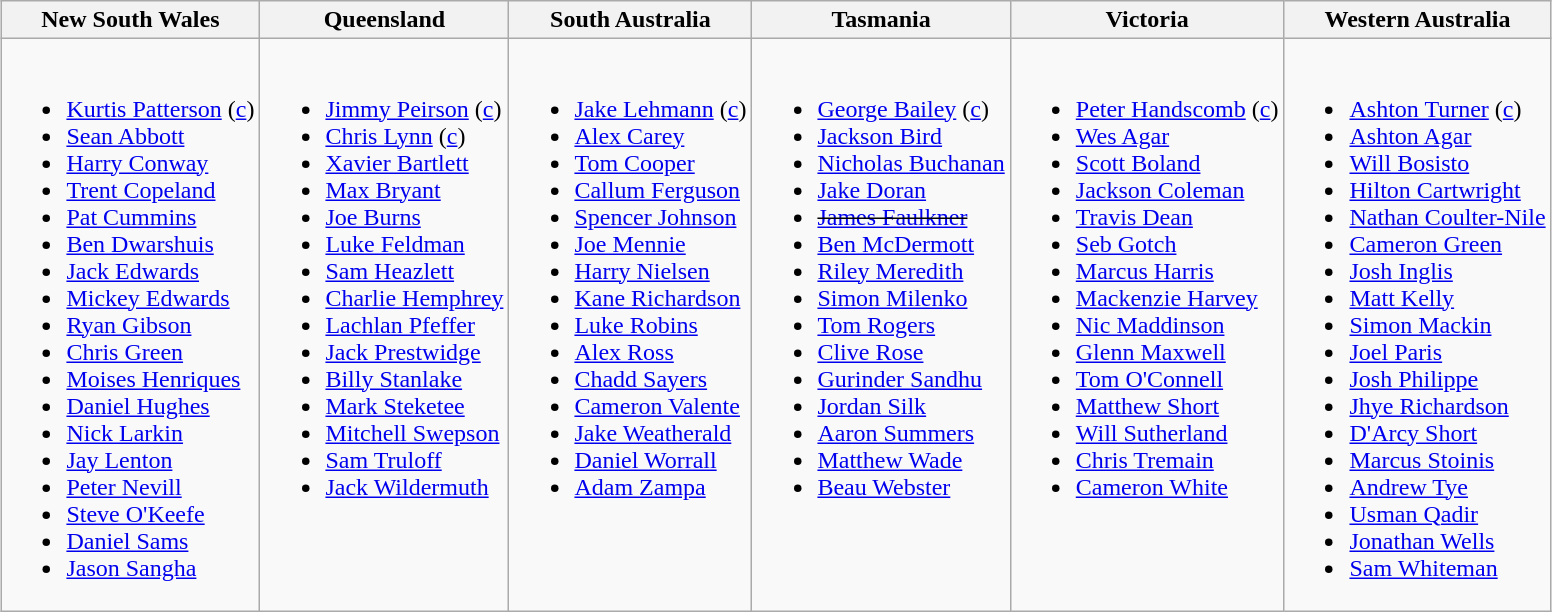<table class="wikitable" style="text-align:left; margin:auto">
<tr>
<th style="width=20%;">New South Wales</th>
<th style="width=20%;">Queensland</th>
<th style="width=20%;">South Australia</th>
<th style="width=20%;">Tasmania</th>
<th style="width=20%;">Victoria</th>
<th style="width=20%;">Western Australia</th>
</tr>
<tr style="vertical-align:top">
<td><br><ul><li><a href='#'>Kurtis Patterson</a> (<a href='#'>c</a>)</li><li><a href='#'>Sean Abbott</a></li><li><a href='#'>Harry Conway</a></li><li><a href='#'>Trent Copeland</a></li><li><a href='#'>Pat Cummins</a></li><li><a href='#'>Ben Dwarshuis</a></li><li><a href='#'>Jack Edwards</a></li><li><a href='#'>Mickey Edwards</a></li><li><a href='#'>Ryan Gibson</a></li><li><a href='#'>Chris Green</a></li><li><a href='#'>Moises Henriques</a></li><li><a href='#'>Daniel Hughes</a></li><li><a href='#'>Nick Larkin</a></li><li><a href='#'>Jay Lenton</a></li><li><a href='#'>Peter Nevill</a></li><li><a href='#'>Steve O'Keefe</a></li><li><a href='#'>Daniel Sams</a></li><li><a href='#'>Jason Sangha</a></li></ul></td>
<td><br><ul><li><a href='#'>Jimmy Peirson</a> (<a href='#'>c</a>)</li><li><a href='#'>Chris Lynn</a> (<a href='#'>c</a>)</li><li><a href='#'>Xavier Bartlett</a></li><li><a href='#'>Max Bryant</a></li><li><a href='#'>Joe Burns</a></li><li><a href='#'>Luke Feldman</a></li><li><a href='#'>Sam Heazlett</a></li><li><a href='#'>Charlie Hemphrey</a></li><li><a href='#'>Lachlan Pfeffer</a></li><li><a href='#'>Jack Prestwidge</a></li><li><a href='#'>Billy Stanlake</a></li><li><a href='#'>Mark Steketee</a></li><li><a href='#'>Mitchell Swepson</a></li><li><a href='#'>Sam Truloff</a></li><li><a href='#'>Jack Wildermuth</a></li></ul></td>
<td><br><ul><li><a href='#'>Jake Lehmann</a> (<a href='#'>c</a>)</li><li><a href='#'>Alex Carey</a></li><li><a href='#'>Tom Cooper</a></li><li><a href='#'>Callum Ferguson</a></li><li><a href='#'>Spencer Johnson</a></li><li><a href='#'>Joe Mennie</a></li><li><a href='#'>Harry Nielsen</a></li><li><a href='#'>Kane Richardson</a></li><li><a href='#'>Luke Robins</a></li><li><a href='#'>Alex Ross</a></li><li><a href='#'>Chadd Sayers</a></li><li><a href='#'>Cameron Valente</a></li><li><a href='#'>Jake Weatherald</a></li><li><a href='#'>Daniel Worrall</a></li><li><a href='#'>Adam Zampa</a></li></ul></td>
<td><br><ul><li><a href='#'>George Bailey</a> (<a href='#'>c</a>)</li><li><a href='#'>Jackson Bird</a></li><li><a href='#'>Nicholas Buchanan</a></li><li><a href='#'>Jake Doran</a></li><li><s><a href='#'>James Faulkner</a></s></li><li><a href='#'>Ben McDermott</a></li><li><a href='#'>Riley Meredith</a></li><li><a href='#'>Simon Milenko</a></li><li><a href='#'>Tom Rogers</a></li><li><a href='#'>Clive Rose</a></li><li><a href='#'>Gurinder Sandhu</a></li><li><a href='#'>Jordan Silk</a></li><li><a href='#'>Aaron Summers</a></li><li><a href='#'>Matthew Wade</a></li><li><a href='#'>Beau Webster</a></li></ul></td>
<td><br><ul><li><a href='#'>Peter Handscomb</a> (<a href='#'>c</a>)</li><li><a href='#'>Wes Agar</a></li><li><a href='#'>Scott Boland</a></li><li><a href='#'>Jackson Coleman</a></li><li><a href='#'>Travis Dean</a></li><li><a href='#'>Seb Gotch</a></li><li><a href='#'>Marcus Harris</a></li><li><a href='#'>Mackenzie Harvey</a></li><li><a href='#'>Nic Maddinson</a></li><li><a href='#'>Glenn Maxwell</a></li><li><a href='#'>Tom O'Connell</a></li><li><a href='#'>Matthew Short</a></li><li><a href='#'>Will Sutherland</a></li><li><a href='#'>Chris Tremain</a></li><li><a href='#'>Cameron White</a></li></ul></td>
<td><br><ul><li><a href='#'>Ashton Turner</a> (<a href='#'>c</a>)</li><li><a href='#'>Ashton Agar</a></li><li><a href='#'>Will Bosisto</a></li><li><a href='#'>Hilton Cartwright</a></li><li><a href='#'>Nathan Coulter-Nile</a></li><li><a href='#'>Cameron Green</a></li><li><a href='#'>Josh Inglis</a></li><li><a href='#'>Matt Kelly</a></li><li><a href='#'>Simon Mackin</a></li><li><a href='#'>Joel Paris</a></li><li><a href='#'>Josh Philippe</a></li><li><a href='#'>Jhye Richardson</a></li><li><a href='#'>D'Arcy Short</a></li><li><a href='#'>Marcus Stoinis</a></li><li><a href='#'>Andrew Tye</a></li><li><a href='#'>Usman Qadir</a></li><li><a href='#'>Jonathan Wells</a></li><li><a href='#'>Sam Whiteman</a></li></ul></td>
</tr>
</table>
